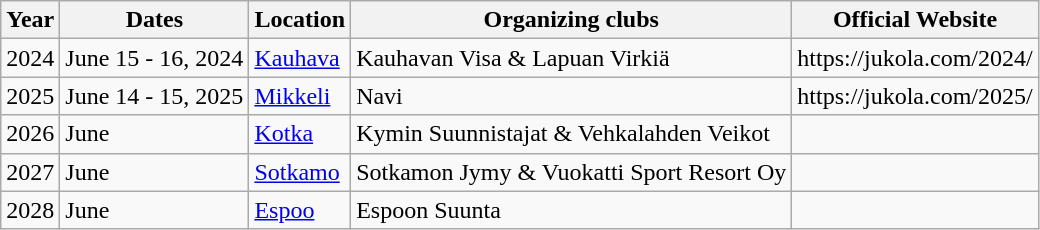<table class="wikitable" style="text-align:left;">
<tr>
<th>Year</th>
<th>Dates</th>
<th>Location</th>
<th>Organizing clubs</th>
<th>Official Website</th>
</tr>
<tr>
<td>2024</td>
<td>June 15 - 16, 2024</td>
<td><a href='#'>Kauhava</a></td>
<td>Kauhavan Visa & Lapuan Virkiä</td>
<td>https://jukola.com/2024/</td>
</tr>
<tr>
<td>2025</td>
<td>June 14 - 15, 2025</td>
<td><a href='#'>Mikkeli</a></td>
<td>Navi</td>
<td>https://jukola.com/2025/</td>
</tr>
<tr>
<td>2026</td>
<td>June</td>
<td><a href='#'>Kotka</a></td>
<td>Kymin Suunnistajat & Vehkalahden Veikot</td>
<td></td>
</tr>
<tr>
<td>2027</td>
<td>June</td>
<td><a href='#'>Sotkamo</a></td>
<td>Sotkamon Jymy & Vuokatti Sport Resort Oy</td>
<td></td>
</tr>
<tr>
<td>2028</td>
<td>June</td>
<td><a href='#'>Espoo</a></td>
<td>Espoon Suunta</td>
<td></td>
</tr>
</table>
